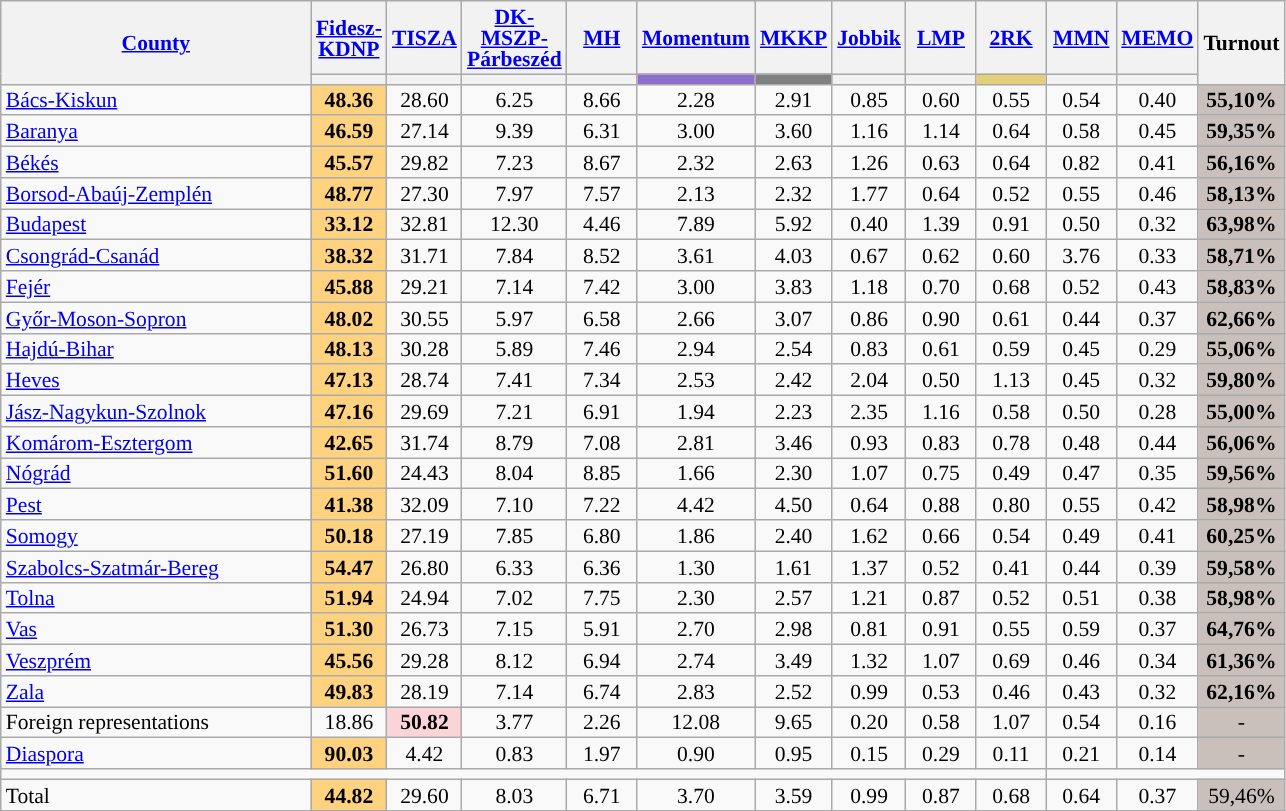<table class="wikitable sortable" style="text-align:center;font-size:90%;line-height:14px">
<tr style="height:40px;">
<th style="width:200px;" rowspan="2"><a href='#'>County</a></th>
<th style="width:40px;"><a href='#'>Fidesz-KDNP</a></th>
<th style="width:40px;"><a href='#'>TISZA</a></th>
<th style="width:40px;"><a href='#'>DK-MSZP-Párbeszéd</a></th>
<th style="width:40px;"><a href='#'>MH</a></th>
<th style="width:40px;"><a href='#'>Momentum</a></th>
<th style="width:40px;"><a href='#'>MKKP</a></th>
<th style="width:40px;"><a href='#'>Jobbik</a></th>
<th style="width:40px;"><a href='#'>LMP</a></th>
<th style="width:40px;"><a href='#'>2RK</a></th>
<th style="width:40px;"><a href='#'>MMN</a></th>
<th style="width:40px;"><a href='#'>MEMO</a></th>
<th rowspan="2">Turnout </th>
</tr>
<tr>
<th style="background:"></th>
<th style="background:"></th>
<th style="background:"></th>
<th style="background:"></th>
<th style="background:#8E6FCE;"></th>
<th style="background:#808080;"></th>
<th style="background:"></th>
<th style="background:"></th>
<th style="background:#E3CE7A;"></th>
<th style="background:"></th>
<th style="background:"></th>
</tr>
<tr>
<td align="left"><a href='#'>Bács-Kiskun</a></td>
<td style="background:#ffd27f;"><strong>48.36</strong></td>
<td>28.60</td>
<td>6.25</td>
<td>8.66</td>
<td>2.28</td>
<td>2.91</td>
<td>0.85</td>
<td>0.60</td>
<td>0.55</td>
<td>0.54</td>
<td>0.40</td>
<td style="background:#C9C0BB;"><strong>55,10%</strong></td>
</tr>
<tr>
<td align="left"><a href='#'>Baranya</a></td>
<td style="background:#ffd27f;"><strong>46.59</strong></td>
<td>27.14</td>
<td>9.39</td>
<td>6.31</td>
<td>3.00</td>
<td>3.60</td>
<td>1.16</td>
<td>1.14</td>
<td>0.64</td>
<td>0.58</td>
<td>0.45</td>
<td style="background:#C9C0BB;"><strong>59,35%</strong></td>
</tr>
<tr>
<td align="left"><a href='#'>Békés</a></td>
<td style="background:#ffd27f;"><strong>45.57</strong></td>
<td>29.82</td>
<td>7.23</td>
<td>8.67</td>
<td>2.32</td>
<td>2.63</td>
<td>1.26</td>
<td>0.63</td>
<td>0.64</td>
<td>0.82</td>
<td>0.41</td>
<td style="background:#C9C0BB;"><strong>56,16%</strong></td>
</tr>
<tr>
<td align="left"><a href='#'>Borsod-Abaúj-Zemplén</a></td>
<td style="background:#ffd27f;"><strong>48.77</strong></td>
<td>27.30</td>
<td>7.97</td>
<td>7.57</td>
<td>2.13</td>
<td>2.32</td>
<td>1.77</td>
<td>0.64</td>
<td>0.52</td>
<td>0.55</td>
<td>0.46</td>
<td style="background:#C9C0BB;"><strong>58,13%</strong></td>
</tr>
<tr>
<td align="left"><a href='#'>Budapest</a></td>
<td style="background:#ffd27f;"><strong>33.12</strong></td>
<td>32.81</td>
<td>12.30</td>
<td>4.46</td>
<td>7.89</td>
<td>5.92</td>
<td>0.40</td>
<td>1.39</td>
<td>0.91</td>
<td>0.50</td>
<td>0.32</td>
<td style="background:#C9C0BB;"><strong>63,98%</strong></td>
</tr>
<tr>
<td align="left"><a href='#'>Csongrád-Csanád</a></td>
<td style="background:#ffd27f;"><strong>38.32</strong></td>
<td>31.71</td>
<td>7.84</td>
<td>8.52</td>
<td>3.61</td>
<td>4.03</td>
<td>0.67</td>
<td>0.62</td>
<td>0.60</td>
<td>3.76</td>
<td>0.33</td>
<td style="background:#C9C0BB;"><strong>58,71%</strong></td>
</tr>
<tr>
<td align="left"><a href='#'>Fejér</a></td>
<td style="background:#ffd27f;"><strong>45.88</strong></td>
<td>29.21</td>
<td>7.14</td>
<td>7.42</td>
<td>3.00</td>
<td>3.83</td>
<td>1.18</td>
<td>0.70</td>
<td>0.68</td>
<td>0.52</td>
<td>0.43</td>
<td style="background:#C9C0BB;"><strong>58,83%</strong></td>
</tr>
<tr>
<td align="left"><a href='#'>Győr-Moson-Sopron</a></td>
<td style="background:#ffd27f;"><strong>48.02</strong></td>
<td>30.55</td>
<td>5.97</td>
<td>6.58</td>
<td>2.66</td>
<td>3.07</td>
<td>0.86</td>
<td>0.90</td>
<td>0.61</td>
<td>0.44</td>
<td>0.37</td>
<td style="background:#C9C0BB;"><strong>62,66%</strong></td>
</tr>
<tr>
<td align="left"><a href='#'>Hajdú-Bihar</a></td>
<td style="background:#ffd27f;"><strong>48.13</strong></td>
<td>30.28</td>
<td>5.89</td>
<td>7.46</td>
<td>2.94</td>
<td>2.54</td>
<td>0.83</td>
<td>0.61</td>
<td>0.59</td>
<td>0.45</td>
<td>0.29</td>
<td style="background:#C9C0BB;"><strong>55,06%</strong></td>
</tr>
<tr>
<td align="left"><a href='#'>Heves</a></td>
<td style="background:#ffd27f;"><strong>47.13</strong></td>
<td>28.74</td>
<td>7.41</td>
<td>7.34</td>
<td>2.53</td>
<td>2.42</td>
<td>2.04</td>
<td>0.50</td>
<td>1.13</td>
<td>0.45</td>
<td>0.32</td>
<td style="background:#C9C0BB;"><strong>59,80%</strong></td>
</tr>
<tr>
<td align="left"><a href='#'>Jász-Nagykun-Szolnok</a></td>
<td style="background:#ffd27f;"><strong>47.16</strong></td>
<td>29.69</td>
<td>7.21</td>
<td>6.91</td>
<td>1.94</td>
<td>2.23</td>
<td>2.35</td>
<td>1.16</td>
<td>0.58</td>
<td>0.50</td>
<td>0.28</td>
<td style="background:#C9C0BB;"><strong>55,00%</strong></td>
</tr>
<tr>
<td align="left"><a href='#'>Komárom-Esztergom</a></td>
<td style="background:#ffd27f;"><strong>42.65</strong></td>
<td>31.74</td>
<td>8.79</td>
<td>7.08</td>
<td>2.81</td>
<td>3.46</td>
<td>0.93</td>
<td>0.83</td>
<td>0.78</td>
<td>0.48</td>
<td>0.44</td>
<td style="background:#C9C0BB;"><strong>56,06%</strong></td>
</tr>
<tr>
<td align="left"><a href='#'>Nógrád</a></td>
<td style="background:#ffd27f;"><strong>51.60</strong></td>
<td>24.43</td>
<td>8.04</td>
<td>8.85</td>
<td>1.66</td>
<td>2.30</td>
<td>1.07</td>
<td>0.75</td>
<td>0.49</td>
<td>0.47</td>
<td>0.35</td>
<td style="background:#C9C0BB;"><strong>59,56%</strong></td>
</tr>
<tr>
<td align="left"><a href='#'>Pest</a></td>
<td style="background:#ffd27f;"><strong>41.38</strong></td>
<td>32.09</td>
<td>7.10</td>
<td>7.22</td>
<td>4.42</td>
<td>4.50</td>
<td>0.64</td>
<td>0.88</td>
<td>0.80</td>
<td>0.55</td>
<td>0.42</td>
<td style="background:#C9C0BB;"><strong>58,98%</strong></td>
</tr>
<tr>
<td align="left"><a href='#'>Somogy</a></td>
<td style="background:#ffd27f;"><strong>50.18</strong></td>
<td>27.19</td>
<td>7.85</td>
<td>6.80</td>
<td>1.86</td>
<td>2.40</td>
<td>1.62</td>
<td>0.66</td>
<td>0.54</td>
<td>0.49</td>
<td>0.41</td>
<td style="background:#C9C0BB;"><strong>60,25%</strong></td>
</tr>
<tr>
<td align="left"><a href='#'>Szabolcs-Szatmár-Bereg</a></td>
<td style="background:#ffd27f;"><strong>54.47</strong></td>
<td>26.80</td>
<td>6.33</td>
<td>6.36</td>
<td>1.30</td>
<td>1.61</td>
<td>1.37</td>
<td>0.52</td>
<td>0.41</td>
<td>0.44</td>
<td>0.39</td>
<td style="background:#C9C0BB;"><strong>59,58%</strong></td>
</tr>
<tr>
<td align="left"><a href='#'>Tolna</a></td>
<td style="background:#ffd27f;"><strong>51.94</strong></td>
<td>24.94</td>
<td>7.02</td>
<td>7.75</td>
<td>2.30</td>
<td>2.57</td>
<td>1.21</td>
<td>0.87</td>
<td>0.52</td>
<td>0.51</td>
<td>0.38</td>
<td style="background:#C9C0BB;"><strong>58,98%</strong></td>
</tr>
<tr>
<td align="left"><a href='#'>Vas</a></td>
<td style="background:#ffd27f;"><strong>51.30</strong></td>
<td>26.73</td>
<td>7.15</td>
<td>5.91</td>
<td>2.70</td>
<td>2.98</td>
<td>0.81</td>
<td>0.91</td>
<td>0.55</td>
<td>0.59</td>
<td>0.37</td>
<td style="background:#C9C0BB;"><strong>64,76%</strong></td>
</tr>
<tr>
<td align="left"><a href='#'>Veszprém</a></td>
<td style="background:#ffd27f;"><strong>45.56</strong></td>
<td>29.28</td>
<td>8.12</td>
<td>6.94</td>
<td>2.74</td>
<td>3.49</td>
<td>1.32</td>
<td>1.07</td>
<td>0.69</td>
<td>0.46</td>
<td>0.34</td>
<td style="background:#C9C0BB;"><strong>61,36%</strong></td>
</tr>
<tr>
<td align="left"><a href='#'>Zala</a></td>
<td style="background:#ffd27f;"><strong>49.83</strong></td>
<td>28.19</td>
<td>7.14</td>
<td>6.74</td>
<td>2.83</td>
<td>2.52</td>
<td>0.99</td>
<td>0.53</td>
<td>0.46</td>
<td>0.43</td>
<td>0.32</td>
<td style="background:#C9C0BB;"><strong>62,16%</strong></td>
</tr>
<tr>
<td align="left">Foreign representations</td>
<td>18.86</td>
<td style="background:#FBD4D7;"><strong>50.82</strong></td>
<td>3.77</td>
<td>2.26</td>
<td>12.08</td>
<td>9.65</td>
<td>0.20</td>
<td>0.58</td>
<td>1.07</td>
<td>0.54</td>
<td>0.16</td>
<td style="background:#C9C0BB;">-</td>
</tr>
<tr>
<td align="left"><a href='#'>Diaspora</a></td>
<td style="background:#ffd27f;"><strong>90.03</strong></td>
<td>4.42</td>
<td>0.83</td>
<td>1.97</td>
<td>0.90</td>
<td>0.95</td>
<td>0.15</td>
<td>0.29</td>
<td>0.11</td>
<td>0.21</td>
<td>0.14</td>
<td style="background:#C9C0BB;">-</td>
</tr>
<tr>
<td colspan=10></td>
</tr>
<tr>
<td align="left">Total</td>
<td style="background:#ffd27f;"><strong>44.82</strong></td>
<td>29.60</td>
<td>8.03</td>
<td>6.71</td>
<td>3.70</td>
<td>3.59</td>
<td>0.99</td>
<td>0.87</td>
<td>0.68</td>
<td>0.64</td>
<td>0.37</td>
<td style="background:#C9C0BB;">59,46%</td>
</tr>
</table>
